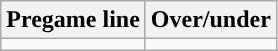<table class="wikitable">
<tr align="center">
<th>Pregame line</th>
<th>Over/under</th>
</tr>
<tr align="center">
<td></td>
<td></td>
</tr>
</table>
